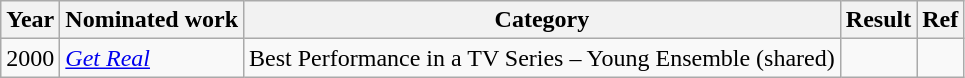<table class="wikitable">
<tr>
<th>Year</th>
<th>Nominated work</th>
<th>Category</th>
<th>Result</th>
<th>Ref</th>
</tr>
<tr>
<td>2000</td>
<td><em><a href='#'>Get Real</a></em></td>
<td>Best Performance in a TV Series – Young Ensemble (shared)</td>
<td></td>
<td></td>
</tr>
</table>
